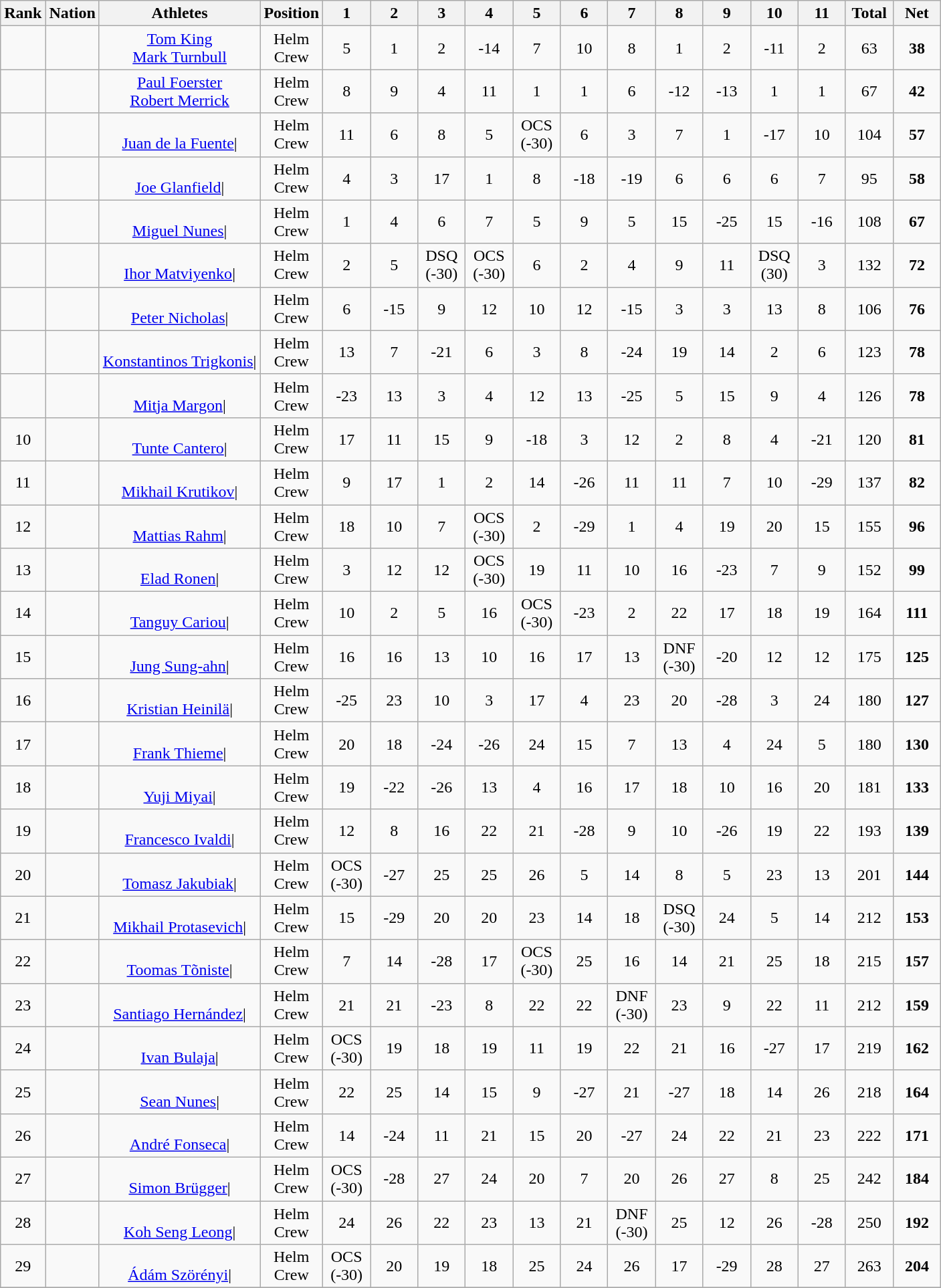<table class="sortable wikitable" style="text-align:center;">
<tr>
<th>Rank</th>
<th>Nation</th>
<th>Athletes</th>
<th>Position</th>
<th width=40>1</th>
<th width=40>2</th>
<th width=40>3</th>
<th width=40>4</th>
<th width=40>5</th>
<th width=40>6</th>
<th width=40>7</th>
<th width=40>8</th>
<th width=40>9</th>
<th width=40>10</th>
<th width=40>11</th>
<th width=40>Total</th>
<th width=40>Net</th>
</tr>
<tr>
<td></td>
<td align=left></td>
<td><a href='#'>Tom King</a> <br>  <a href='#'>Mark Turnbull</a></td>
<td>Helm <br> Crew</td>
<td>5</td>
<td>1</td>
<td>2</td>
<td>-14</td>
<td>7</td>
<td>10</td>
<td>8</td>
<td>1</td>
<td>2</td>
<td>-11</td>
<td>2</td>
<td>63</td>
<td><strong>38</strong></td>
</tr>
<tr>
<td></td>
<td align=left></td>
<td><a href='#'>Paul Foerster</a> <br>  <a href='#'>Robert Merrick</a></td>
<td>Helm <br> Crew</td>
<td>8</td>
<td>9</td>
<td>4</td>
<td>11</td>
<td>1</td>
<td>1</td>
<td>6</td>
<td>-12</td>
<td>-13</td>
<td>1</td>
<td>1</td>
<td>67</td>
<td><strong>42</strong></td>
</tr>
<tr>
<td></td>
<td align=left></td>
<td><br>  <a href='#'>Juan de la Fuente</a>|</td>
<td>Helm <br> Crew</td>
<td>11</td>
<td>6</td>
<td>8</td>
<td>5</td>
<td>OCS (-30)</td>
<td>6</td>
<td>3</td>
<td>7</td>
<td>1</td>
<td>-17</td>
<td>10</td>
<td>104</td>
<td><strong>57</strong></td>
</tr>
<tr>
<td></td>
<td align=left></td>
<td><br>  <a href='#'>Joe Glanfield</a>|</td>
<td>Helm <br> Crew</td>
<td>4</td>
<td>3</td>
<td>17</td>
<td>1</td>
<td>8</td>
<td>-18</td>
<td>-19</td>
<td>6</td>
<td>6</td>
<td>6</td>
<td>7</td>
<td>95</td>
<td><strong>58</strong></td>
</tr>
<tr>
<td></td>
<td align=left></td>
<td><br>  <a href='#'>Miguel Nunes</a>|</td>
<td>Helm <br> Crew</td>
<td>1</td>
<td>4</td>
<td>6</td>
<td>7</td>
<td>5</td>
<td>9</td>
<td>5</td>
<td>15</td>
<td>-25</td>
<td>15</td>
<td>-16</td>
<td>108</td>
<td><strong>67</strong></td>
</tr>
<tr>
<td></td>
<td align=left></td>
<td><br>  <a href='#'>Ihor Matviyenko</a>|</td>
<td>Helm <br> Crew</td>
<td>2</td>
<td>5</td>
<td>DSQ (-30)</td>
<td>OCS (-30)</td>
<td>6</td>
<td>2</td>
<td>4</td>
<td>9</td>
<td>11</td>
<td>DSQ (30)</td>
<td>3</td>
<td>132</td>
<td><strong>72</strong></td>
</tr>
<tr>
<td></td>
<td align=left></td>
<td><br>  <a href='#'>Peter Nicholas</a>|</td>
<td>Helm <br> Crew</td>
<td>6</td>
<td>-15</td>
<td>9</td>
<td>12</td>
<td>10</td>
<td>12</td>
<td>-15</td>
<td>3</td>
<td>3</td>
<td>13</td>
<td>8</td>
<td>106</td>
<td><strong>76</strong></td>
</tr>
<tr>
<td></td>
<td align=left></td>
<td><br>  <a href='#'>Konstantinos Trigkonis</a>|</td>
<td>Helm <br> Crew</td>
<td>13</td>
<td>7</td>
<td>-21</td>
<td>6</td>
<td>3</td>
<td>8</td>
<td>-24</td>
<td>19</td>
<td>14</td>
<td>2</td>
<td>6</td>
<td>123</td>
<td><strong>78</strong></td>
</tr>
<tr>
<td></td>
<td align=left></td>
<td><br>  <a href='#'>Mitja Margon</a>|</td>
<td>Helm <br> Crew</td>
<td>-23</td>
<td>13</td>
<td>3</td>
<td>4</td>
<td>12</td>
<td>13</td>
<td>-25</td>
<td>5</td>
<td>15</td>
<td>9</td>
<td>4</td>
<td>126</td>
<td><strong>78</strong></td>
</tr>
<tr>
<td>10</td>
<td align=left></td>
<td><br>  <a href='#'>Tunte Cantero</a>|</td>
<td>Helm <br> Crew</td>
<td>17</td>
<td>11</td>
<td>15</td>
<td>9</td>
<td>-18</td>
<td>3</td>
<td>12</td>
<td>2</td>
<td>8</td>
<td>4</td>
<td>-21</td>
<td>120</td>
<td><strong>81</strong></td>
</tr>
<tr>
<td>11</td>
<td align=left></td>
<td><br>  <a href='#'>Mikhail Krutikov</a>|</td>
<td>Helm <br> Crew</td>
<td>9</td>
<td>17</td>
<td>1</td>
<td>2</td>
<td>14</td>
<td>-26</td>
<td>11</td>
<td>11</td>
<td>7</td>
<td>10</td>
<td>-29</td>
<td>137</td>
<td><strong>82</strong></td>
</tr>
<tr>
<td>12</td>
<td align=left></td>
<td><br>  <a href='#'>Mattias Rahm</a>|</td>
<td>Helm <br> Crew</td>
<td>18</td>
<td>10</td>
<td>7</td>
<td>OCS (-30)</td>
<td>2</td>
<td>-29</td>
<td>1</td>
<td>4</td>
<td>19</td>
<td>20</td>
<td>15</td>
<td>155</td>
<td><strong>96</strong></td>
</tr>
<tr>
<td>13</td>
<td align=left></td>
<td><br>  <a href='#'>Elad Ronen</a>|</td>
<td>Helm <br> Crew</td>
<td>3</td>
<td>12</td>
<td>12</td>
<td>OCS (-30)</td>
<td>19</td>
<td>11</td>
<td>10</td>
<td>16</td>
<td>-23</td>
<td>7</td>
<td>9</td>
<td>152</td>
<td><strong>99</strong></td>
</tr>
<tr>
<td>14</td>
<td align=left></td>
<td><br>  <a href='#'>Tanguy Cariou</a>|</td>
<td>Helm <br> Crew</td>
<td>10</td>
<td>2</td>
<td>5</td>
<td>16</td>
<td>OCS (-30)</td>
<td>-23</td>
<td>2</td>
<td>22</td>
<td>17</td>
<td>18</td>
<td>19</td>
<td>164</td>
<td><strong>111</strong></td>
</tr>
<tr>
<td>15</td>
<td align=left></td>
<td><br>  <a href='#'>Jung Sung-ahn</a>|</td>
<td>Helm <br> Crew</td>
<td>16</td>
<td>16</td>
<td>13</td>
<td>10</td>
<td>16</td>
<td>17</td>
<td>13</td>
<td>DNF (-30)</td>
<td>-20</td>
<td>12</td>
<td>12</td>
<td>175</td>
<td><strong>125</strong></td>
</tr>
<tr>
<td>16</td>
<td align=left></td>
<td><br>  <a href='#'>Kristian Heinilä</a>|</td>
<td>Helm <br> Crew</td>
<td>-25</td>
<td>23</td>
<td>10</td>
<td>3</td>
<td>17</td>
<td>4</td>
<td>23</td>
<td>20</td>
<td>-28</td>
<td>3</td>
<td>24</td>
<td>180</td>
<td><strong>127</strong></td>
</tr>
<tr>
<td>17</td>
<td align=left></td>
<td><br>  <a href='#'>Frank Thieme</a>|</td>
<td>Helm <br> Crew</td>
<td>20</td>
<td>18</td>
<td>-24</td>
<td>-26</td>
<td>24</td>
<td>15</td>
<td>7</td>
<td>13</td>
<td>4</td>
<td>24</td>
<td>5</td>
<td>180</td>
<td><strong>130</strong></td>
</tr>
<tr>
<td>18</td>
<td align=left></td>
<td><br>  <a href='#'>Yuji Miyai</a>|</td>
<td>Helm <br> Crew</td>
<td>19</td>
<td>-22</td>
<td>-26</td>
<td>13</td>
<td>4</td>
<td>16</td>
<td>17</td>
<td>18</td>
<td>10</td>
<td>16</td>
<td>20</td>
<td>181</td>
<td><strong>133</strong></td>
</tr>
<tr>
<td>19</td>
<td align=left></td>
<td><br>  <a href='#'>Francesco Ivaldi</a>|</td>
<td>Helm <br> Crew</td>
<td>12</td>
<td>8</td>
<td>16</td>
<td>22</td>
<td>21</td>
<td>-28</td>
<td>9</td>
<td>10</td>
<td>-26</td>
<td>19</td>
<td>22</td>
<td>193</td>
<td><strong>139</strong></td>
</tr>
<tr>
<td>20</td>
<td align=left></td>
<td><br>  <a href='#'>Tomasz Jakubiak</a>|</td>
<td>Helm <br> Crew</td>
<td>OCS (-30)</td>
<td>-27</td>
<td>25</td>
<td>25</td>
<td>26</td>
<td>5</td>
<td>14</td>
<td>8</td>
<td>5</td>
<td>23</td>
<td>13</td>
<td>201</td>
<td><strong>144</strong></td>
</tr>
<tr>
<td>21</td>
<td align=left></td>
<td><br>  <a href='#'>Mikhail Protasevich</a>|</td>
<td>Helm <br> Crew</td>
<td>15</td>
<td>-29</td>
<td>20</td>
<td>20</td>
<td>23</td>
<td>14</td>
<td>18</td>
<td>DSQ (-30)</td>
<td>24</td>
<td>5</td>
<td>14</td>
<td>212</td>
<td><strong>153</strong></td>
</tr>
<tr>
<td>22</td>
<td align=left></td>
<td><br>  <a href='#'>Toomas Tõniste</a>|</td>
<td>Helm <br> Crew</td>
<td>7</td>
<td>14</td>
<td>-28</td>
<td>17</td>
<td>OCS (-30)</td>
<td>25</td>
<td>16</td>
<td>14</td>
<td>21</td>
<td>25</td>
<td>18</td>
<td>215</td>
<td><strong>157</strong></td>
</tr>
<tr>
<td>23</td>
<td align=left></td>
<td><br>  <a href='#'>Santiago Hernández</a>|</td>
<td>Helm <br> Crew</td>
<td>21</td>
<td>21</td>
<td>-23</td>
<td>8</td>
<td>22</td>
<td>22</td>
<td>DNF (-30)</td>
<td>23</td>
<td>9</td>
<td>22</td>
<td>11</td>
<td>212</td>
<td><strong>159</strong></td>
</tr>
<tr>
<td>24</td>
<td align=left></td>
<td><br>  <a href='#'>Ivan Bulaja</a>|</td>
<td>Helm <br> Crew</td>
<td>OCS (-30)</td>
<td>19</td>
<td>18</td>
<td>19</td>
<td>11</td>
<td>19</td>
<td>22</td>
<td>21</td>
<td>16</td>
<td>-27</td>
<td>17</td>
<td>219</td>
<td><strong>162</strong></td>
</tr>
<tr>
<td>25</td>
<td align=left></td>
<td><br>  <a href='#'>Sean Nunes</a>|</td>
<td>Helm <br> Crew</td>
<td>22</td>
<td>25</td>
<td>14</td>
<td>15</td>
<td>9</td>
<td>-27</td>
<td>21</td>
<td>-27</td>
<td>18</td>
<td>14</td>
<td>26</td>
<td>218</td>
<td><strong>164</strong></td>
</tr>
<tr>
<td>26</td>
<td align=left></td>
<td><br>  <a href='#'>André Fonseca</a>|</td>
<td>Helm <br> Crew</td>
<td>14</td>
<td>-24</td>
<td>11</td>
<td>21</td>
<td>15</td>
<td>20</td>
<td>-27</td>
<td>24</td>
<td>22</td>
<td>21</td>
<td>23</td>
<td>222</td>
<td><strong>171</strong></td>
</tr>
<tr>
<td>27</td>
<td align=left></td>
<td><br>  <a href='#'>Simon Brügger</a>|</td>
<td>Helm <br> Crew</td>
<td>OCS (-30)</td>
<td>-28</td>
<td>27</td>
<td>24</td>
<td>20</td>
<td>7</td>
<td>20</td>
<td>26</td>
<td>27</td>
<td>8</td>
<td>25</td>
<td>242</td>
<td><strong>184</strong></td>
</tr>
<tr>
<td>28</td>
<td align=left></td>
<td><br>  <a href='#'>Koh Seng Leong</a>|</td>
<td>Helm <br> Crew</td>
<td>24</td>
<td>26</td>
<td>22</td>
<td>23</td>
<td>13</td>
<td>21</td>
<td>DNF (-30)</td>
<td>25</td>
<td>12</td>
<td>26</td>
<td>-28</td>
<td>250</td>
<td><strong>192</strong></td>
</tr>
<tr>
<td>29</td>
<td align=left></td>
<td><br>  <a href='#'>Ádám Szörényi</a>|</td>
<td>Helm <br> Crew</td>
<td>OCS (-30)</td>
<td>20</td>
<td>19</td>
<td>18</td>
<td>25</td>
<td>24</td>
<td>26</td>
<td>17</td>
<td>-29</td>
<td>28</td>
<td>27</td>
<td>263</td>
<td><strong>204</strong></td>
</tr>
<tr>
</tr>
</table>
